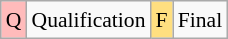<table class="wikitable" style="margin:0.5em auto; font-size:90%; line-height:1.25em; text-align:center;">
<tr>
<td bgcolor="#FFBBBB">Q</td>
<td>Qualification</td>
<td bgcolor="#FFDF80">F</td>
<td>Final</td>
</tr>
</table>
